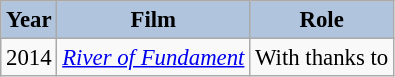<table class="wikitable" style="font-size:95%;">
<tr align="center">
<th style="background:#B0C4DE;">Year</th>
<th style="background:#B0C4DE;">Film</th>
<th style="background:#B0C4DE;">Role</th>
</tr>
<tr>
<td>2014</td>
<td><em><a href='#'>River of Fundament</a></em></td>
<td>With thanks to</td>
</tr>
</table>
